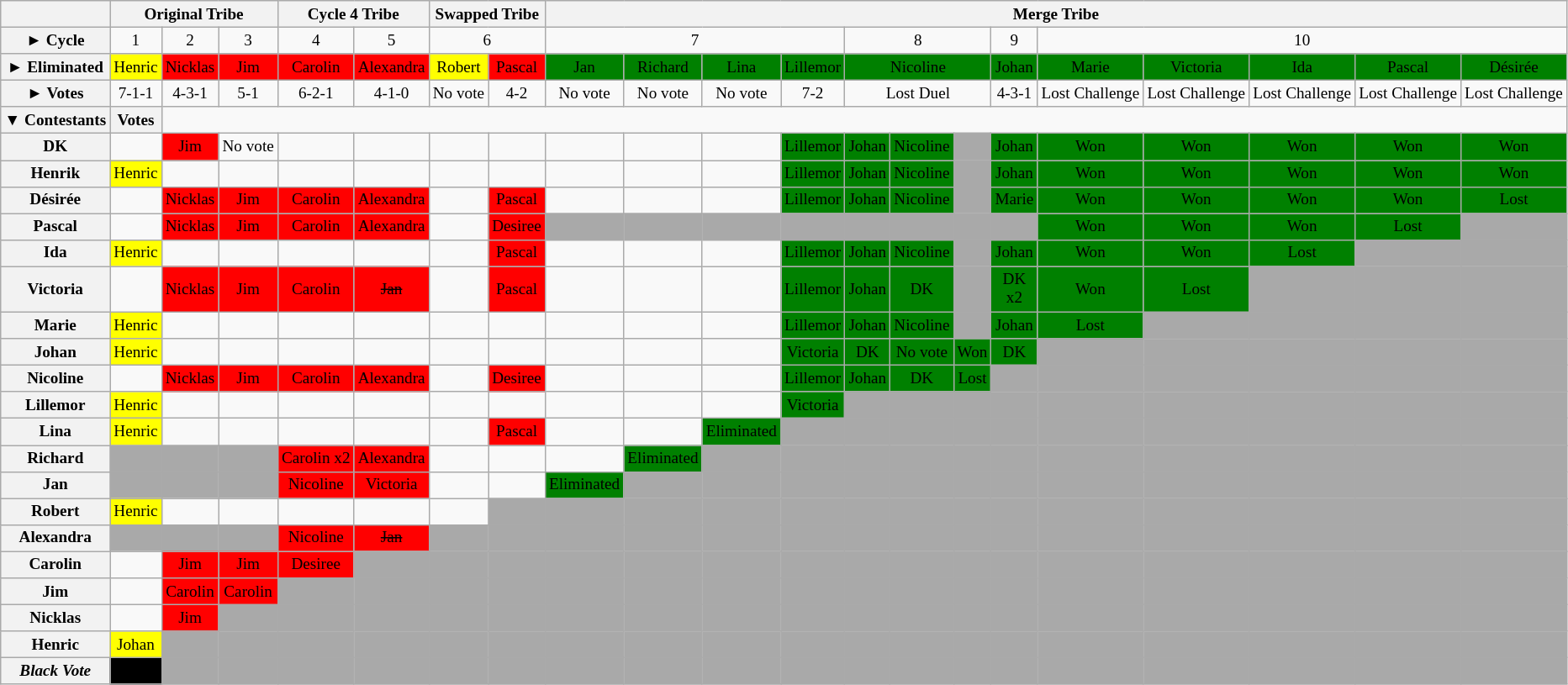<table class="wikitable" style="font-size:80%; text-align:center">
<tr>
<th></th>
<th colspan="3">Original Tribe</th>
<th colspan="2">Cycle 4 Tribe</th>
<th colspan="2">Swapped Tribe</th>
<th colspan="13">Merge Tribe</th>
</tr>
<tr>
<th align="left">► Cycle</th>
<td>1</td>
<td>2</td>
<td>3</td>
<td>4</td>
<td>5</td>
<td colspan="2">6</td>
<td colspan="4" !>7</td>
<td colspan="3">8</td>
<td>9</td>
<td colspan="5">10</td>
</tr>
<tr>
<th align="left">► Eliminated</th>
<td bgcolor="yellow">Henric</td>
<td bgcolor="red">Nicklas</td>
<td bgcolor="red">Jim</td>
<td bgcolor="red">Carolin</td>
<td bgcolor="red">Alexandra</td>
<td bgcolor="yellow">Robert</td>
<td bgcolor="red">Pascal</td>
<td bgcolor="green">Jan</td>
<td bgcolor="green">Richard</td>
<td bgcolor="green">Lina</td>
<td bgcolor="green">Lillemor</td>
<td colspan="3"  bgcolor="green">Nicoline</td>
<td bgcolor="green">Johan</td>
<td bgcolor="green">Marie</td>
<td bgcolor="green">Victoria</td>
<td bgcolor="green">Ida</td>
<td bgcolor="green">Pascal</td>
<td bgcolor="green">Désirée</td>
</tr>
<tr>
<th align="left">► Votes</th>
<td>7-1-1</td>
<td>4-3-1</td>
<td>5-1</td>
<td>6-2-1</td>
<td>4-1-0</td>
<td>No vote</td>
<td>4-2</td>
<td>No vote</td>
<td>No vote</td>
<td>No vote</td>
<td>7-2</td>
<td ! colspan="3">Lost Duel</td>
<td>4-3-1</td>
<td>Lost Challenge</td>
<td>Lost Challenge</td>
<td>Lost Challenge</td>
<td>Lost Challenge</td>
<td>Lost Challenge</td>
</tr>
<tr>
<th align="left">▼ Contestants</th>
<th>Votes</th>
</tr>
<tr>
<th align="left">DK</th>
<td></td>
<td bgcolor="red">Jim</td>
<td>No vote</td>
<td></td>
<td></td>
<td></td>
<td></td>
<td></td>
<td></td>
<td></td>
<td bgcolor="green">Lillemor</td>
<td bgcolor="green">Johan</td>
<td bgcolor="green">Nicoline</td>
<td bgcolor="darkgrey"></td>
<td bgcolor="green">Johan</td>
<td bgcolor="green">Won</td>
<td bgcolor="green">Won</td>
<td bgcolor="green">Won</td>
<td bgcolor="green">Won</td>
<td bgcolor="green">Won</td>
</tr>
<tr>
<th align="left">Henrik</th>
<td bgcolor="yellow">Henric</td>
<td></td>
<td></td>
<td></td>
<td></td>
<td></td>
<td></td>
<td></td>
<td></td>
<td></td>
<td bgcolor="green">Lillemor</td>
<td bgcolor="green">Johan</td>
<td bgcolor="green">Nicoline</td>
<td bgcolor="darkgrey"></td>
<td bgcolor="green">Johan</td>
<td bgcolor="green">Won</td>
<td bgcolor="green">Won</td>
<td bgcolor="green">Won</td>
<td bgcolor="green">Won</td>
<td bgcolor="green">Won</td>
</tr>
<tr>
<th align="left">Désirée</th>
<td></td>
<td bgcolor="red">Nicklas</td>
<td bgcolor="red">Jim</td>
<td bgcolor="red">Carolin</td>
<td bgcolor="red">Alexandra</td>
<td></td>
<td bgcolor="red">Pascal</td>
<td></td>
<td></td>
<td></td>
<td bgcolor="green">Lillemor</td>
<td bgcolor="green">Johan</td>
<td bgcolor="green">Nicoline</td>
<td bgcolor="darkgrey"></td>
<td bgcolor="green">Marie</td>
<td bgcolor="green">Won</td>
<td bgcolor="green">Won</td>
<td bgcolor="green">Won</td>
<td bgcolor="green">Won</td>
<td bgcolor="green">Lost</td>
</tr>
<tr>
<th align="left">Pascal</th>
<td></td>
<td bgcolor="red">Nicklas</td>
<td bgcolor="red">Jim</td>
<td bgcolor="red">Carolin</td>
<td bgcolor="red">Alexandra</td>
<td></td>
<td bgcolor="red">Desiree</td>
<td bgcolor="darkgrey"></td>
<td bgcolor="darkgrey"></td>
<td bgcolor="darkgrey"></td>
<td bgcolor="darkgrey"></td>
<td bgcolor="darkgrey"></td>
<td bgcolor="darkgrey"></td>
<td bgcolor="darkgrey"></td>
<td bgcolor="darkgrey"></td>
<td bgcolor="green">Won</td>
<td bgcolor="green">Won</td>
<td bgcolor="green">Won</td>
<td bgcolor="green">Lost</td>
<td bgcolor="darkgrey"></td>
</tr>
<tr>
<th align="left">Ida</th>
<td bgcolor="yellow">Henric</td>
<td></td>
<td></td>
<td></td>
<td></td>
<td></td>
<td bgcolor="red">Pascal</td>
<td></td>
<td></td>
<td></td>
<td bgcolor="green">Lillemor</td>
<td bgcolor="green">Johan</td>
<td bgcolor="green">Nicoline</td>
<td bgcolor="darkgrey"></td>
<td bgcolor="green">Johan</td>
<td bgcolor="green">Won</td>
<td bgcolor="green">Won</td>
<td bgcolor="green">Lost</td>
<td bgcolor="darkgrey"></td>
<td bgcolor="darkgrey"></td>
</tr>
<tr>
<th align="left">Victoria</th>
<td></td>
<td bgcolor="red">Nicklas</td>
<td bgcolor="red">Jim</td>
<td bgcolor="red">Carolin</td>
<td bgcolor="red"><s>Jan</s></td>
<td></td>
<td bgcolor="red">Pascal</td>
<td></td>
<td></td>
<td></td>
<td bgcolor="green">Lillemor</td>
<td bgcolor="green">Johan</td>
<td bgcolor="green">DK</td>
<td bgcolor="darkgrey"></td>
<td bgcolor="green">DK<br>x2</td>
<td bgcolor="green">Won</td>
<td bgcolor="green">Lost</td>
<td bgcolor="darkgrey"></td>
<td bgcolor="darkgrey"></td>
<td bgcolor="darkgrey"></td>
</tr>
<tr>
<th align="left">Marie</th>
<td bgcolor="yellow">Henric</td>
<td></td>
<td></td>
<td></td>
<td></td>
<td></td>
<td></td>
<td></td>
<td></td>
<td></td>
<td bgcolor="green">Lillemor</td>
<td bgcolor="green">Johan</td>
<td bgcolor="green">Nicoline</td>
<td bgcolor="darkgrey"></td>
<td bgcolor="green">Johan</td>
<td bgcolor="green">Lost</td>
<td bgcolor="darkgrey"></td>
<td bgcolor="darkgrey"></td>
<td bgcolor="darkgrey"></td>
<td bgcolor="darkgrey"></td>
</tr>
<tr>
<th align="left">Johan</th>
<td bgcolor="yellow">Henric</td>
<td></td>
<td></td>
<td></td>
<td></td>
<td></td>
<td></td>
<td></td>
<td></td>
<td></td>
<td bgcolor="green">Victoria</td>
<td bgcolor="green">DK</td>
<td bgcolor="green">No vote</td>
<td bgcolor="green">Won</td>
<td bgcolor="green">DK</td>
<td bgcolor="darkgrey"></td>
<td bgcolor="darkgrey"></td>
<td bgcolor="darkgrey"></td>
<td bgcolor="darkgrey"></td>
<td bgcolor="darkgrey"></td>
</tr>
<tr>
<th align="left">Nicoline</th>
<td></td>
<td bgcolor="red">Nicklas</td>
<td bgcolor="red">Jim</td>
<td bgcolor="red">Carolin</td>
<td bgcolor="red">Alexandra</td>
<td></td>
<td bgcolor="red">Desiree</td>
<td></td>
<td></td>
<td></td>
<td bgcolor="green">Lillemor</td>
<td bgcolor="green">Johan</td>
<td bgcolor="green">DK</td>
<td bgcolor="green">Lost</td>
<td bgcolor="darkgrey"></td>
<td bgcolor="darkgrey"></td>
<td bgcolor="darkgrey"></td>
<td bgcolor="darkgrey"></td>
<td bgcolor="darkgrey"></td>
<td bgcolor="darkgrey"></td>
</tr>
<tr>
<th align="left">Lillemor</th>
<td bgcolor="yellow">Henric</td>
<td></td>
<td></td>
<td></td>
<td></td>
<td></td>
<td></td>
<td></td>
<td></td>
<td></td>
<td bgcolor="green">Victoria</td>
<td bgcolor="darkgrey"></td>
<td bgcolor="darkgrey"></td>
<td bgcolor="darkgrey"></td>
<td bgcolor="darkgrey"></td>
<td bgcolor="darkgrey"></td>
<td bgcolor="darkgrey"></td>
<td bgcolor="darkgrey"></td>
<td bgcolor="darkgrey"></td>
<td bgcolor="darkgrey"></td>
</tr>
<tr>
<th align="left">Lina</th>
<td bgcolor="yellow">Henric</td>
<td></td>
<td></td>
<td></td>
<td></td>
<td></td>
<td bgcolor="red">Pascal</td>
<td></td>
<td></td>
<td bgcolor="green">Eliminated</td>
<td bgcolor="darkgrey"></td>
<td bgcolor="darkgrey"></td>
<td bgcolor="darkgrey"></td>
<td bgcolor="darkgrey"></td>
<td bgcolor="darkgrey"></td>
<td bgcolor="darkgrey"></td>
<td bgcolor="darkgrey"></td>
<td bgcolor="darkgrey"></td>
<td bgcolor="darkgrey"></td>
<td bgcolor="darkgrey"></td>
</tr>
<tr>
<th align="left">Richard</th>
<td bgcolor="darkgrey"></td>
<td bgcolor="darkgrey"></td>
<td bgcolor="darkgrey"></td>
<td bgcolor="red">Carolin x2</td>
<td bgcolor="red">Alexandra</td>
<td></td>
<td></td>
<td></td>
<td bgcolor="green">Eliminated</td>
<td bgcolor="darkgrey"></td>
<td bgcolor="darkgrey"></td>
<td bgcolor="darkgrey"></td>
<td bgcolor="darkgrey"></td>
<td bgcolor="darkgrey"></td>
<td bgcolor="darkgrey"></td>
<td bgcolor="darkgrey"></td>
<td bgcolor="darkgrey"></td>
<td bgcolor="darkgrey"></td>
<td bgcolor="darkgrey"></td>
<td bgcolor="darkgrey"></td>
</tr>
<tr>
<th align="left">Jan</th>
<td bgcolor="darkgrey"></td>
<td bgcolor="darkgrey"></td>
<td bgcolor="darkgrey"></td>
<td bgcolor="red">Nicoline</td>
<td bgcolor="red">Victoria</td>
<td></td>
<td></td>
<td bgcolor="green">Eliminated</td>
<td bgcolor="darkgrey"></td>
<td bgcolor="darkgrey"></td>
<td bgcolor="darkgrey"></td>
<td bgcolor="darkgrey"></td>
<td bgcolor="darkgrey"></td>
<td bgcolor="darkgrey"></td>
<td bgcolor="darkgrey"></td>
<td bgcolor="darkgrey"></td>
<td bgcolor="darkgrey"></td>
<td bgcolor="darkgrey"></td>
<td bgcolor="darkgrey"></td>
<td bgcolor="darkgrey"></td>
</tr>
<tr>
<th align="left">Robert</th>
<td bgcolor="yellow">Henric</td>
<td></td>
<td></td>
<td></td>
<td></td>
<td></td>
<td bgcolor="darkgrey"></td>
<td bgcolor="darkgrey"></td>
<td bgcolor="darkgrey"></td>
<td bgcolor="darkgrey"></td>
<td bgcolor="darkgrey"></td>
<td bgcolor="darkgrey"></td>
<td bgcolor="darkgrey"></td>
<td bgcolor="darkgrey"></td>
<td bgcolor="darkgrey"></td>
<td bgcolor="darkgrey"></td>
<td bgcolor="darkgrey"></td>
<td bgcolor="darkgrey"></td>
<td bgcolor="darkgrey"></td>
<td bgcolor="darkgrey"></td>
</tr>
<tr>
<th align="left">Alexandra</th>
<td bgcolor="darkgrey"></td>
<td bgcolor="darkgrey"></td>
<td bgcolor="darkgrey"></td>
<td bgcolor="red">Nicoline</td>
<td bgcolor="red"><s>Jan</s></td>
<td bgcolor="darkgrey"></td>
<td bgcolor="darkgrey"></td>
<td bgcolor="darkgrey"></td>
<td bgcolor="darkgrey"></td>
<td bgcolor="darkgrey"></td>
<td bgcolor="darkgrey"></td>
<td bgcolor="darkgrey"></td>
<td bgcolor="darkgrey"></td>
<td bgcolor="darkgrey"></td>
<td bgcolor="darkgrey"></td>
<td bgcolor="darkgrey"></td>
<td bgcolor="darkgrey"></td>
<td bgcolor="darkgrey"></td>
<td bgcolor="darkgrey"></td>
<td bgcolor="darkgrey"></td>
</tr>
<tr>
<th align="left">Carolin</th>
<td></td>
<td bgcolor="red">Jim</td>
<td bgcolor="red">Jim</td>
<td bgcolor="red">Desiree</td>
<td bgcolor="darkgrey"></td>
<td bgcolor="darkgrey"></td>
<td bgcolor="darkgrey"></td>
<td bgcolor="darkgrey"></td>
<td bgcolor="darkgrey"></td>
<td bgcolor="darkgrey"></td>
<td bgcolor="darkgrey"></td>
<td bgcolor="darkgrey"></td>
<td bgcolor="darkgrey"></td>
<td bgcolor="darkgrey"></td>
<td bgcolor="darkgrey"></td>
<td bgcolor="darkgrey"></td>
<td bgcolor="darkgrey"></td>
<td bgcolor="darkgrey"></td>
<td bgcolor="darkgrey"></td>
<td bgcolor="darkgrey"></td>
</tr>
<tr>
<th align="left">Jim</th>
<td></td>
<td bgcolor="red">Carolin</td>
<td bgcolor="red">Carolin</td>
<td bgcolor="darkgrey"></td>
<td bgcolor="darkgrey"></td>
<td bgcolor="darkgrey"></td>
<td bgcolor="darkgrey"></td>
<td bgcolor="darkgrey"></td>
<td bgcolor="darkgrey"></td>
<td bgcolor="darkgrey"></td>
<td bgcolor="darkgrey"></td>
<td bgcolor="darkgrey"></td>
<td bgcolor="darkgrey"></td>
<td bgcolor="darkgrey"></td>
<td bgcolor="darkgrey"></td>
<td bgcolor="darkgrey"></td>
<td bgcolor="darkgrey"></td>
<td bgcolor="darkgrey"></td>
<td bgcolor="darkgrey"></td>
<td bgcolor="darkgrey"></td>
</tr>
<tr>
<th align="left">Nicklas</th>
<td></td>
<td bgcolor="red">Jim</td>
<td bgcolor="darkgrey"></td>
<td bgcolor="darkgrey"></td>
<td bgcolor="darkgrey"></td>
<td bgcolor="darkgrey"></td>
<td bgcolor="darkgrey"></td>
<td bgcolor="darkgrey"></td>
<td bgcolor="darkgrey"></td>
<td bgcolor="darkgrey"></td>
<td bgcolor="darkgrey"></td>
<td bgcolor="darkgrey"></td>
<td bgcolor="darkgrey"></td>
<td bgcolor="darkgrey"></td>
<td bgcolor="darkgrey"></td>
<td bgcolor="darkgrey"></td>
<td bgcolor="darkgrey"></td>
<td bgcolor="darkgrey"></td>
<td bgcolor="darkgrey"></td>
<td bgcolor="darkgrey"></td>
</tr>
<tr>
<th align="left">Henric</th>
<td bgcolor="yellow">Johan</td>
<td bgcolor="darkgrey"></td>
<td bgcolor="darkgrey"></td>
<td bgcolor="darkgrey"></td>
<td bgcolor="darkgrey"></td>
<td bgcolor="darkgrey"></td>
<td bgcolor="darkgrey"></td>
<td bgcolor="darkgrey"></td>
<td bgcolor="darkgrey"></td>
<td bgcolor="darkgrey"></td>
<td bgcolor="darkgrey"></td>
<td bgcolor="darkgrey"></td>
<td bgcolor="darkgrey"></td>
<td bgcolor="darkgrey"></td>
<td bgcolor="darkgrey"></td>
<td bgcolor="darkgrey"></td>
<td bgcolor="darkgrey"></td>
<td bgcolor="darkgrey"></td>
<td bgcolor="darkgrey"></td>
<td bgcolor="darkgrey"></td>
</tr>
<tr>
<th align="left"><em>Black Vote</em></th>
<td bgcolor="black"></td>
<td bgcolor="darkgrey"></td>
<td bgcolor="darkgrey"></td>
<td bgcolor="darkgrey"></td>
<td bgcolor="darkgrey"></td>
<td bgcolor="darkgrey"></td>
<td bgcolor="darkgrey"></td>
<td bgcolor="darkgrey"></td>
<td bgcolor="darkgrey"></td>
<td bgcolor="darkgrey"></td>
<td bgcolor="darkgrey"></td>
<td bgcolor="darkgrey"></td>
<td bgcolor="darkgrey"></td>
<td bgcolor="darkgrey"></td>
<td bgcolor="darkgrey"></td>
<td bgcolor="darkgrey"></td>
<td bgcolor="darkgrey"></td>
<td bgcolor="darkgrey"></td>
<td bgcolor="darkgrey"></td>
<td bgcolor="darkgrey"></td>
</tr>
</table>
